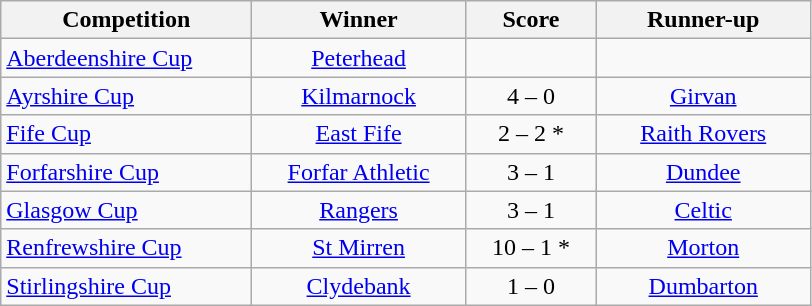<table class="wikitable" style="text-align: center;">
<tr>
<th width=160>Competition</th>
<th width=135>Winner</th>
<th width=80>Score</th>
<th width=135>Runner-up</th>
</tr>
<tr>
<td align=left><a href='#'>Aberdeenshire Cup</a></td>
<td><a href='#'>Peterhead</a></td>
<td></td>
<td></td>
</tr>
<tr>
<td align=left><a href='#'>Ayrshire Cup</a></td>
<td><a href='#'>Kilmarnock</a></td>
<td>4 – 0</td>
<td><a href='#'>Girvan</a></td>
</tr>
<tr>
<td align=left><a href='#'>Fife Cup</a></td>
<td><a href='#'>East Fife</a></td>
<td>2 – 2 * </td>
<td><a href='#'>Raith Rovers</a></td>
</tr>
<tr>
<td align=left><a href='#'>Forfarshire Cup</a></td>
<td><a href='#'>Forfar Athletic</a></td>
<td>3 – 1</td>
<td><a href='#'>Dundee</a></td>
</tr>
<tr>
<td align=left><a href='#'>Glasgow Cup</a></td>
<td><a href='#'>Rangers</a></td>
<td>3 – 1</td>
<td><a href='#'>Celtic</a></td>
</tr>
<tr>
<td align=left><a href='#'>Renfrewshire Cup</a></td>
<td><a href='#'>St Mirren</a></td>
<td>10 – 1 *</td>
<td><a href='#'>Morton</a></td>
</tr>
<tr>
<td align=left><a href='#'>Stirlingshire Cup</a></td>
<td><a href='#'>Clydebank</a></td>
<td>1 – 0</td>
<td><a href='#'>Dumbarton</a></td>
</tr>
</table>
